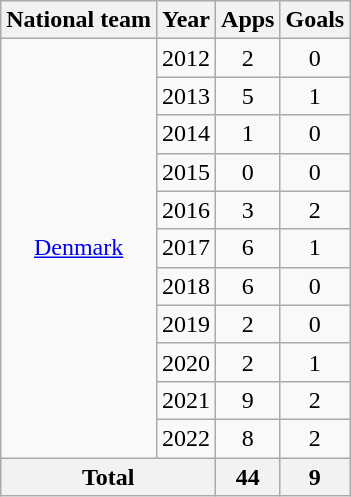<table class="wikitable" style="text-align:center">
<tr>
<th>National team</th>
<th>Year</th>
<th>Apps</th>
<th>Goals</th>
</tr>
<tr>
<td rowspan="11"><a href='#'>Denmark</a></td>
<td>2012</td>
<td>2</td>
<td>0</td>
</tr>
<tr>
<td>2013</td>
<td>5</td>
<td>1</td>
</tr>
<tr>
<td>2014</td>
<td>1</td>
<td>0</td>
</tr>
<tr>
<td>2015</td>
<td>0</td>
<td>0</td>
</tr>
<tr>
<td>2016</td>
<td>3</td>
<td>2</td>
</tr>
<tr>
<td>2017</td>
<td>6</td>
<td>1</td>
</tr>
<tr>
<td>2018</td>
<td>6</td>
<td>0</td>
</tr>
<tr>
<td>2019</td>
<td>2</td>
<td>0</td>
</tr>
<tr>
<td>2020</td>
<td>2</td>
<td>1</td>
</tr>
<tr>
<td>2021</td>
<td>9</td>
<td>2</td>
</tr>
<tr>
<td>2022</td>
<td>8</td>
<td>2</td>
</tr>
<tr>
<th colspan="2">Total</th>
<th>44</th>
<th>9</th>
</tr>
</table>
